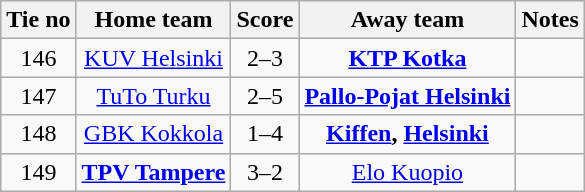<table class="wikitable" style="text-align:center">
<tr>
<th style= width="40px">Tie no</th>
<th style= width="150px">Home team</th>
<th style= width="60px">Score</th>
<th style= width="150px">Away team</th>
<th style= width="30px">Notes</th>
</tr>
<tr>
<td>146</td>
<td><a href='#'>KUV Helsinki</a></td>
<td>2–3</td>
<td><strong><a href='#'>KTP Kotka</a></strong></td>
<td></td>
</tr>
<tr>
<td>147</td>
<td><a href='#'>TuTo Turku</a></td>
<td>2–5</td>
<td><strong><a href='#'>Pallo-Pojat Helsinki</a></strong></td>
<td></td>
</tr>
<tr>
<td>148</td>
<td><a href='#'>GBK Kokkola</a></td>
<td>1–4</td>
<td><strong><a href='#'>Kiffen</a>, <a href='#'>Helsinki</a></strong></td>
<td></td>
</tr>
<tr>
<td>149</td>
<td><strong><a href='#'>TPV Tampere</a></strong></td>
<td>3–2</td>
<td><a href='#'>Elo Kuopio</a></td>
<td></td>
</tr>
</table>
